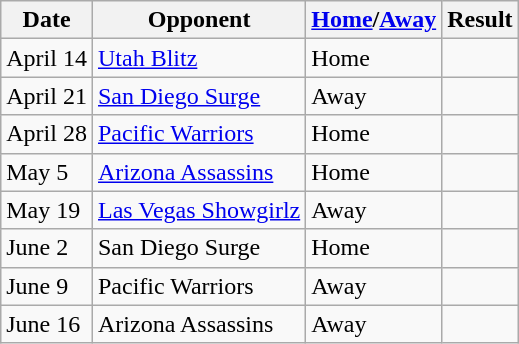<table class="wikitable">
<tr>
<th>Date</th>
<th>Opponent</th>
<th><a href='#'>Home</a>/<a href='#'>Away</a></th>
<th>Result</th>
</tr>
<tr>
<td>April 14</td>
<td><a href='#'>Utah Blitz</a></td>
<td>Home</td>
<td></td>
</tr>
<tr>
<td>April 21</td>
<td><a href='#'>San Diego Surge</a></td>
<td>Away</td>
<td></td>
</tr>
<tr>
<td>April 28</td>
<td><a href='#'>Pacific Warriors</a></td>
<td>Home</td>
<td></td>
</tr>
<tr>
<td>May 5</td>
<td><a href='#'>Arizona Assassins</a></td>
<td>Home</td>
<td></td>
</tr>
<tr>
<td>May 19</td>
<td><a href='#'>Las Vegas Showgirlz</a></td>
<td>Away</td>
<td></td>
</tr>
<tr>
<td>June 2</td>
<td>San Diego Surge</td>
<td>Home</td>
<td></td>
</tr>
<tr>
<td>June 9</td>
<td>Pacific Warriors</td>
<td>Away</td>
<td></td>
</tr>
<tr>
<td>June 16</td>
<td>Arizona Assassins</td>
<td>Away</td>
<td></td>
</tr>
</table>
